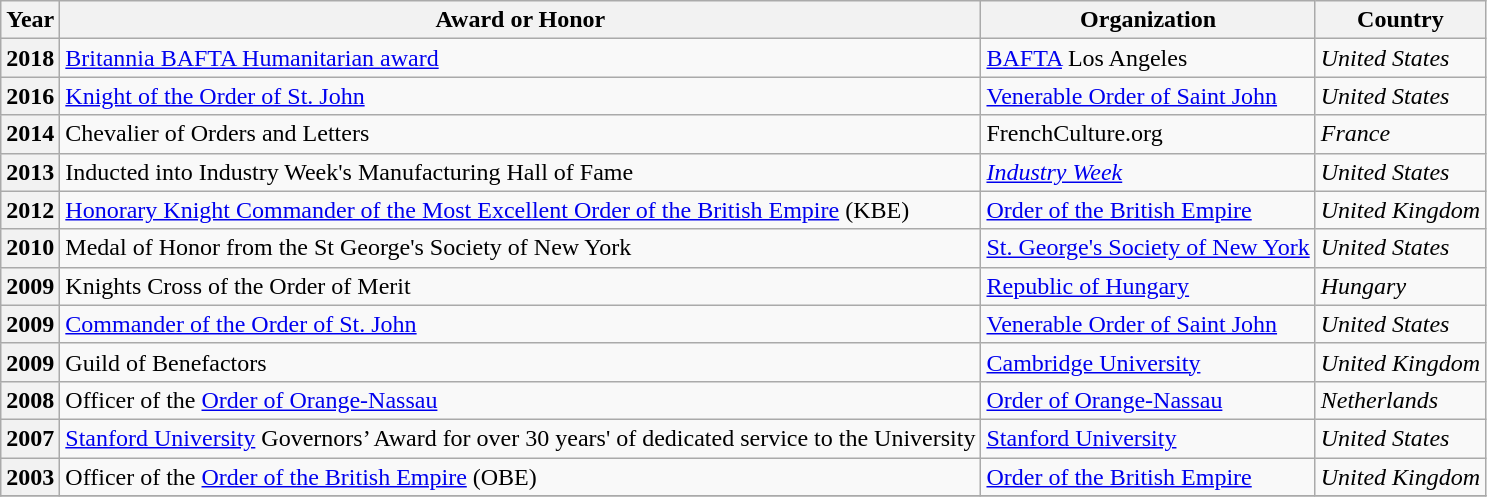<table class="wikitable sortable">
<tr>
<th>Year</th>
<th>Award or Honor</th>
<th>Organization</th>
<th>Country</th>
</tr>
<tr>
<th scope="row">2018</th>
<td><a href='#'>Britannia BAFTA Humanitarian award</a></td>
<td><a href='#'>BAFTA</a> Los Angeles</td>
<td><em>United States</em></td>
</tr>
<tr>
<th scope="row">2016</th>
<td><a href='#'>Knight of the Order of St. John</a></td>
<td><a href='#'>Venerable Order of Saint John</a></td>
<td><em>United States</em></td>
</tr>
<tr>
<th scope="row">2014</th>
<td>Chevalier of Orders and Letters</td>
<td>FrenchCulture.org</td>
<td><em>France</em></td>
</tr>
<tr>
<th scope="row">2013</th>
<td>Inducted into Industry Week's Manufacturing Hall of Fame</td>
<td><em><a href='#'>Industry Week</a></em></td>
<td><em>United States</em></td>
</tr>
<tr>
<th scope="row">2012</th>
<td><a href='#'>Honorary Knight Commander of the Most Excellent Order of the British Empire</a> (KBE)</td>
<td><a href='#'>Order of the British Empire</a></td>
<td><em>United Kingdom</em></td>
</tr>
<tr>
<th scope="row">2010</th>
<td>Medal of Honor from the St George's Society of New York</td>
<td><a href='#'>St. George's Society of New York</a></td>
<td><em>United States</em></td>
</tr>
<tr>
<th scope="row">2009</th>
<td>Knights Cross of the Order of Merit</td>
<td><a href='#'>Republic of Hungary</a></td>
<td><em>Hungary</em></td>
</tr>
<tr>
<th scope="row">2009</th>
<td><a href='#'>Commander of the Order of St. John</a></td>
<td><a href='#'>Venerable Order of Saint John</a></td>
<td><em>United States</em></td>
</tr>
<tr>
<th scope="row">2009</th>
<td>Guild of Benefactors</td>
<td><a href='#'>Cambridge University</a></td>
<td><em>United Kingdom</em></td>
</tr>
<tr>
<th scope="row">2008</th>
<td>Officer of the <a href='#'>Order of Orange-Nassau</a></td>
<td><a href='#'>Order of Orange-Nassau</a></td>
<td><em>Netherlands</em></td>
</tr>
<tr>
<th scope="row">2007</th>
<td><a href='#'>Stanford University</a> Governors’ Award for over 30 years' of dedicated service to the University</td>
<td><a href='#'>Stanford University</a></td>
<td><em>United States</em></td>
</tr>
<tr>
<th scope="row">2003</th>
<td>Officer of the <a href='#'>Order of the British Empire</a> (OBE)</td>
<td><a href='#'>Order of the British Empire</a></td>
<td><em>United Kingdom</em></td>
</tr>
<tr>
</tr>
</table>
